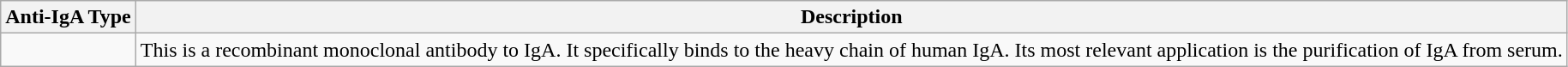<table class="wikitable">
<tr>
<th><strong>Anti-IgA Type</strong></th>
<th>Description</th>
</tr>
<tr>
<td></td>
<td>This is a recombinant monoclonal antibody to IgA. It specifically binds to the heavy chain of human IgA. Its most relevant application is the purification of IgA from serum.</td>
</tr>
</table>
